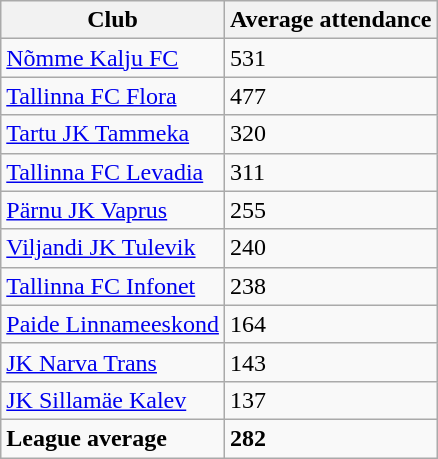<table class="wikitable sortable">
<tr>
<th>Club</th>
<th>Average attendance</th>
</tr>
<tr>
<td><a href='#'>Nõmme Kalju FC</a></td>
<td>531</td>
</tr>
<tr>
<td><a href='#'>Tallinna FC Flora</a></td>
<td>477</td>
</tr>
<tr>
<td><a href='#'>Tartu JK Tammeka</a></td>
<td>320</td>
</tr>
<tr>
<td><a href='#'>Tallinna FC Levadia</a></td>
<td>311</td>
</tr>
<tr>
<td><a href='#'>Pärnu JK Vaprus</a></td>
<td>255</td>
</tr>
<tr>
<td><a href='#'>Viljandi JK Tulevik</a></td>
<td>240</td>
</tr>
<tr>
<td><a href='#'>Tallinna FC Infonet</a></td>
<td>238</td>
</tr>
<tr>
<td><a href='#'>Paide Linnameeskond</a></td>
<td>164</td>
</tr>
<tr>
<td><a href='#'>JK Narva Trans</a></td>
<td>143</td>
</tr>
<tr>
<td><a href='#'>JK Sillamäe Kalev</a></td>
<td>137</td>
</tr>
<tr>
<td><strong>League average</strong></td>
<td><strong>282</strong></td>
</tr>
</table>
